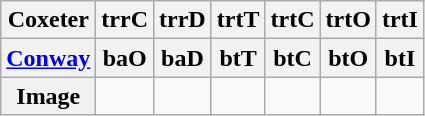<table class=wikitable>
<tr>
<th>Coxeter</th>
<th>trrC</th>
<th>trrD</th>
<th>trtT</th>
<th>trtC</th>
<th>trtO</th>
<th>trtI</th>
</tr>
<tr>
<th><a href='#'>Conway</a></th>
<th>baO</th>
<th>baD</th>
<th>btT</th>
<th>btC</th>
<th>btO</th>
<th>btI</th>
</tr>
<tr>
<th>Image</th>
<td></td>
<td></td>
<td></td>
<td></td>
<td></td>
<td></td>
</tr>
</table>
